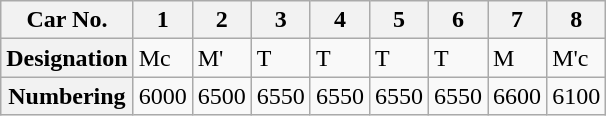<table class="wikitable">
<tr>
<th>Car No.</th>
<th>1</th>
<th>2</th>
<th>3</th>
<th>4</th>
<th>5</th>
<th>6</th>
<th>7</th>
<th>8</th>
</tr>
<tr>
<th>Designation</th>
<td>Mc</td>
<td>M'</td>
<td>T</td>
<td>T</td>
<td>T</td>
<td>T</td>
<td>M</td>
<td>M'c</td>
</tr>
<tr>
<th>Numbering</th>
<td>6000</td>
<td>6500</td>
<td>6550</td>
<td>6550</td>
<td>6550</td>
<td>6550</td>
<td>6600</td>
<td>6100</td>
</tr>
</table>
